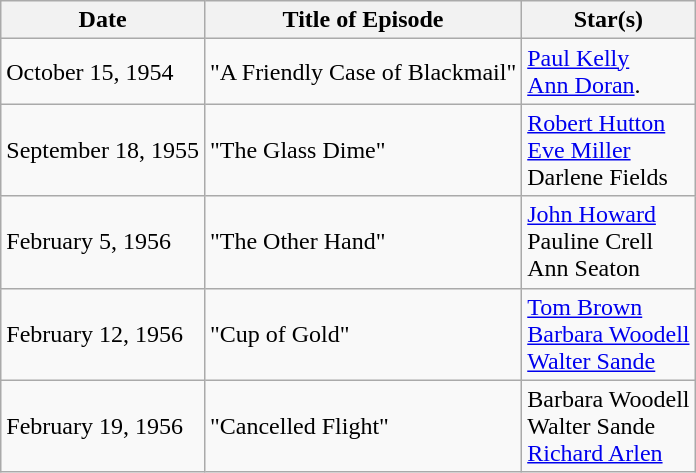<table class="wikitable">
<tr>
<th>Date</th>
<th>Title of Episode</th>
<th>Star(s)</th>
</tr>
<tr>
<td>October 15, 1954</td>
<td>"A Friendly Case of Blackmail"</td>
<td><a href='#'>Paul Kelly</a><br><a href='#'>Ann Doran</a>.</td>
</tr>
<tr>
<td>September 18, 1955</td>
<td>"The Glass Dime"</td>
<td><a href='#'>Robert Hutton</a><br><a href='#'>Eve Miller</a><br>Darlene Fields</td>
</tr>
<tr>
<td>February 5, 1956</td>
<td>"The Other Hand"</td>
<td><a href='#'>John Howard</a><br>Pauline Crell<br>Ann Seaton</td>
</tr>
<tr>
<td>February 12, 1956</td>
<td>"Cup of Gold"</td>
<td><a href='#'>Tom Brown</a><br><a href='#'>Barbara Woodell</a><br><a href='#'>Walter Sande</a></td>
</tr>
<tr>
<td>February 19, 1956</td>
<td>"Cancelled Flight"</td>
<td>Barbara Woodell<br>Walter Sande<br><a href='#'>Richard Arlen</a></td>
</tr>
</table>
